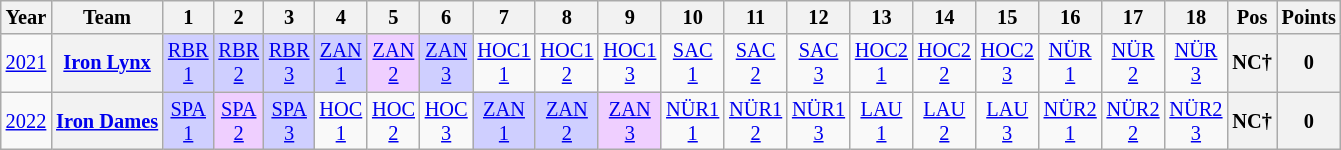<table class="wikitable" style="text-align:center; font-size:85%;">
<tr>
<th>Year</th>
<th>Team</th>
<th>1</th>
<th>2</th>
<th>3</th>
<th>4</th>
<th>5</th>
<th>6</th>
<th>7</th>
<th>8</th>
<th>9</th>
<th>10</th>
<th>11</th>
<th>12</th>
<th>13</th>
<th>14</th>
<th>15</th>
<th>16</th>
<th>17</th>
<th>18</th>
<th>Pos</th>
<th>Points</th>
</tr>
<tr>
<td><a href='#'>2021</a></td>
<th nowrap><a href='#'>Iron Lynx</a></th>
<td style="background:#CFCFFF;"><a href='#'>RBR<br>1</a><br></td>
<td style="background:#CFCFFF;"><a href='#'>RBR<br>2</a><br></td>
<td style="background:#CFCFFF;"><a href='#'>RBR<br>3</a><br></td>
<td style="background:#CFCFFF;"><a href='#'>ZAN<br>1</a><br></td>
<td style="background:#EFCFFF;"><a href='#'>ZAN<br>2</a><br></td>
<td style="background:#CFCFFF;"><a href='#'>ZAN<br>3</a><br></td>
<td><a href='#'>HOC1<br>1</a></td>
<td><a href='#'>HOC1<br>2</a></td>
<td><a href='#'>HOC1<br>3</a></td>
<td><a href='#'>SAC<br>1</a></td>
<td><a href='#'>SAC<br>2</a></td>
<td><a href='#'>SAC<br>3</a></td>
<td><a href='#'>HOC2<br>1</a></td>
<td><a href='#'>HOC2<br>2</a></td>
<td><a href='#'>HOC2<br>3</a></td>
<td><a href='#'>NÜR<br>1</a></td>
<td><a href='#'>NÜR<br>2</a></td>
<td><a href='#'>NÜR<br>3</a></td>
<th>NC†</th>
<th>0</th>
</tr>
<tr>
<td><a href='#'>2022</a></td>
<th nowrap><a href='#'>Iron Dames</a></th>
<td style="background:#CFCFFF;"><a href='#'>SPA<br>1</a><br></td>
<td style="background:#EFCFFF;"><a href='#'>SPA<br>2</a><br></td>
<td style="background:#CFCFFF;"><a href='#'>SPA<br>3</a><br></td>
<td><a href='#'>HOC<br>1</a></td>
<td><a href='#'>HOC<br>2</a></td>
<td><a href='#'>HOC<br>3</a></td>
<td style="background:#CFCFFF;"><a href='#'>ZAN<br>1</a><br></td>
<td style="background:#CFCFFF;"><a href='#'>ZAN<br>2</a><br></td>
<td style="background:#EFCFFF;"><a href='#'>ZAN<br>3</a><br></td>
<td><a href='#'>NÜR1<br>1</a></td>
<td><a href='#'>NÜR1<br>2</a></td>
<td><a href='#'>NÜR1<br>3</a></td>
<td><a href='#'>LAU<br>1</a></td>
<td><a href='#'>LAU<br>2</a></td>
<td><a href='#'>LAU<br>3</a></td>
<td><a href='#'>NÜR2<br>1</a></td>
<td><a href='#'>NÜR2<br>2</a></td>
<td><a href='#'>NÜR2<br>3</a></td>
<th>NC†</th>
<th>0</th>
</tr>
</table>
